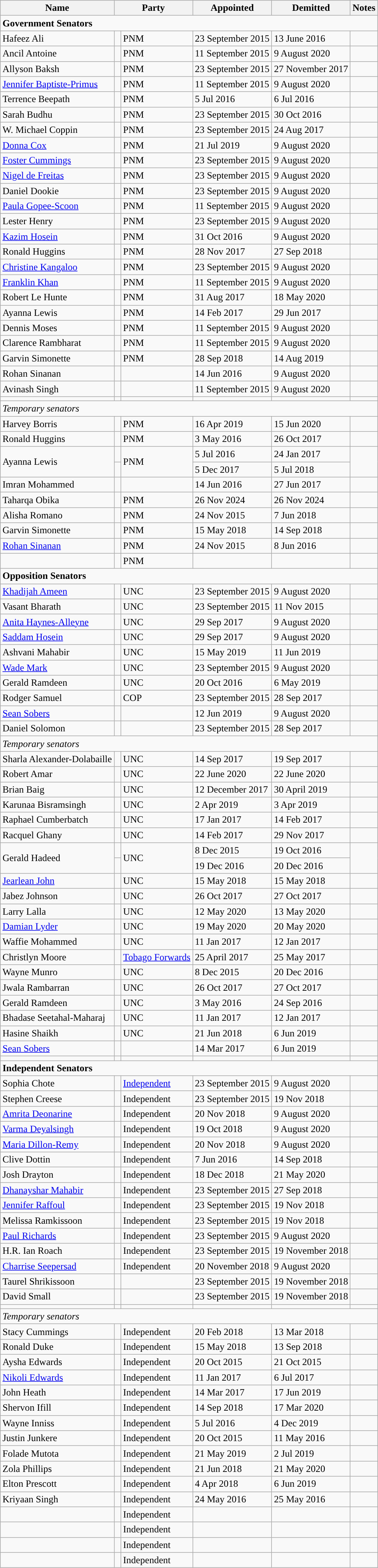<table class="wikitable sortable">
<tr>
<th>Name</th>
<th colspan="2">Party</th>
<th>Appointed</th>
<th>Demitted</th>
<th>Notes</th>
</tr>
<tr>
<td colspan="6"><strong>Government Senators</strong></td>
</tr>
<tr>
<td>Hafeez Ali</td>
<td style="background:"> </td>
<td>PNM</td>
<td>23 September 2015</td>
<td>13 June 2016</td>
<td></td>
</tr>
<tr>
<td>Ancil Antoine</td>
<td style="background:"> </td>
<td>PNM</td>
<td>11 September 2015</td>
<td>9 August 2020</td>
<td></td>
</tr>
<tr>
<td>Allyson Baksh</td>
<td style="background:"> </td>
<td>PNM</td>
<td>23 September 2015</td>
<td>27 November 2017</td>
<td></td>
</tr>
<tr>
<td><a href='#'>Jennifer Baptiste-Primus</a></td>
<td style="background:"> </td>
<td>PNM</td>
<td>11 September 2015</td>
<td>9 August 2020</td>
<td></td>
</tr>
<tr>
<td>Terrence Beepath</td>
<td style="background:"> </td>
<td>PNM</td>
<td>5 Jul 2016</td>
<td>6 Jul 2016</td>
<td></td>
</tr>
<tr>
<td>Sarah Budhu</td>
<td style="background:"> </td>
<td>PNM</td>
<td>23 September 2015</td>
<td>30 Oct 2016</td>
<td></td>
</tr>
<tr>
<td>W. Michael Coppin</td>
<td style="background:"> </td>
<td>PNM</td>
<td>23 September 2015</td>
<td>24 Aug 2017</td>
<td></td>
</tr>
<tr>
<td><a href='#'>Donna Cox</a></td>
<td style="background:"> </td>
<td>PNM</td>
<td>21 Jul 2019</td>
<td>9 August 2020</td>
<td></td>
</tr>
<tr>
<td><a href='#'>Foster Cummings</a></td>
<td style="background:"> </td>
<td>PNM</td>
<td>23 September 2015</td>
<td>9 August 2020</td>
<td></td>
</tr>
<tr>
<td><a href='#'>Nigel de Freitas</a></td>
<td style="background:"> </td>
<td>PNM</td>
<td>23 September 2015</td>
<td>9 August 2020</td>
<td></td>
</tr>
<tr>
<td>Daniel Dookie</td>
<td style="background:"> </td>
<td>PNM</td>
<td>23 September 2015</td>
<td>9 August 2020</td>
<td></td>
</tr>
<tr>
<td><a href='#'>Paula Gopee-Scoon</a></td>
<td style="background:"> </td>
<td>PNM</td>
<td>11 September 2015</td>
<td>9 August 2020</td>
<td></td>
</tr>
<tr>
<td>Lester Henry</td>
<td style="background:"> </td>
<td>PNM</td>
<td>23 September 2015</td>
<td>9 August 2020</td>
<td></td>
</tr>
<tr>
<td><a href='#'>Kazim Hosein</a></td>
<td style="background:"> </td>
<td>PNM</td>
<td>31 Oct 2016</td>
<td>9 August 2020</td>
<td></td>
</tr>
<tr>
<td>Ronald Huggins</td>
<td style="background:"> </td>
<td>PNM</td>
<td>28 Nov 2017</td>
<td>27 Sep 2018</td>
<td></td>
</tr>
<tr>
<td><a href='#'>Christine Kangaloo</a></td>
<td style="background:"> </td>
<td>PNM</td>
<td>23 September 2015</td>
<td>9 August 2020</td>
<td></td>
</tr>
<tr>
<td><a href='#'>Franklin Khan</a></td>
<td style="background:"> </td>
<td>PNM</td>
<td>11 September 2015</td>
<td>9 August 2020</td>
<td></td>
</tr>
<tr>
<td>Robert Le Hunte</td>
<td style="background:"> </td>
<td>PNM</td>
<td>31 Aug 2017</td>
<td>18 May 2020</td>
<td></td>
</tr>
<tr>
<td>Ayanna Lewis</td>
<td></td>
<td>PNM</td>
<td>14 Feb 2017</td>
<td>29 Jun 2017</td>
<td></td>
</tr>
<tr>
<td>Dennis Moses</td>
<td></td>
<td>PNM</td>
<td>11 September 2015</td>
<td>9 August 2020</td>
<td></td>
</tr>
<tr>
<td>Clarence Rambharat</td>
<td></td>
<td>PNM</td>
<td>11 September 2015</td>
<td>9 August 2020</td>
<td></td>
</tr>
<tr>
<td>Garvin Simonette</td>
<td></td>
<td>PNM</td>
<td>28 Sep 2018</td>
<td>14 Aug 2019</td>
<td></td>
</tr>
<tr>
<td>Rohan Sinanan</td>
<td></td>
<td></td>
<td>14 Jun 2016</td>
<td>9 August 2020</td>
<td></td>
</tr>
<tr>
<td>Avinash Singh</td>
<td></td>
<td></td>
<td>11 September 2015</td>
<td>9 August 2020</td>
<td></td>
</tr>
<tr>
<td></td>
<td></td>
<td></td>
<td></td>
<td></td>
<td></td>
</tr>
<tr>
<td colspan="6"><em>Temporary senators</em></td>
</tr>
<tr>
<td>Harvey Borris</td>
<td style="background:"> </td>
<td>PNM</td>
<td>16 Apr 2019</td>
<td>15 Jun 2020</td>
<td></td>
</tr>
<tr>
<td>Ronald Huggins</td>
<td style="background:"> </td>
<td>PNM</td>
<td>3 May 2016</td>
<td>26 Oct 2017</td>
<td></td>
</tr>
<tr>
<td rowspan="2">Ayanna Lewis</td>
<td style="background:"> </td>
<td rowspan="2">PNM</td>
<td>5 Jul 2016</td>
<td>24 Jan 2017</td>
<td rowspan="2"></td>
</tr>
<tr>
<td style="background:"> </td>
<td>5 Dec 2017</td>
<td>5 Jul 2018</td>
</tr>
<tr>
<td>Imran Mohammed</td>
<td></td>
<td></td>
<td>14 Jun 2016</td>
<td>27 Jun 2017</td>
<td></td>
</tr>
<tr>
<td>Taharqa Obika</td>
<td></td>
<td>PNM</td>
<td>26 Nov 2024</td>
<td>26 Nov 2024</td>
<td></td>
</tr>
<tr>
<td>Alisha Romano</td>
<td></td>
<td>PNM</td>
<td>24 Nov 2015</td>
<td>7 Jun 2018</td>
<td></td>
</tr>
<tr>
<td>Garvin Simonette</td>
<td></td>
<td>PNM</td>
<td>15 May 2018</td>
<td>14 Sep 2018</td>
<td></td>
</tr>
<tr>
<td><a href='#'>Rohan Sinanan</a></td>
<td></td>
<td>PNM</td>
<td>24 Nov 2015</td>
<td>8 Jun 2016</td>
<td></td>
</tr>
<tr>
<td></td>
<td></td>
<td>PNM</td>
<td></td>
<td></td>
<td></td>
</tr>
<tr>
<td colspan="6"><strong>Opposition Senators</strong></td>
</tr>
<tr>
<td><a href='#'>Khadijah Ameen</a></td>
<td style="background:"> </td>
<td>UNC</td>
<td>23 September 2015</td>
<td>9 August 2020</td>
<td></td>
</tr>
<tr>
<td>Vasant Bharath</td>
<td style="background:"> </td>
<td>UNC</td>
<td>23 September 2015</td>
<td>11 Nov 2015</td>
<td></td>
</tr>
<tr>
<td><a href='#'>Anita Haynes-Alleyne</a></td>
<td style="background:"> </td>
<td>UNC</td>
<td>29 Sep 2017</td>
<td>9 August 2020</td>
<td></td>
</tr>
<tr>
<td><a href='#'>Saddam Hosein</a></td>
<td style="background:"> </td>
<td>UNC</td>
<td>29 Sep 2017</td>
<td>9 August 2020</td>
<td></td>
</tr>
<tr>
<td>Ashvani Mahabir</td>
<td style="background:"> </td>
<td>UNC</td>
<td>15 May 2019</td>
<td>11 Jun 2019</td>
<td></td>
</tr>
<tr>
<td><a href='#'>Wade Mark</a></td>
<td style="background:"> </td>
<td>UNC</td>
<td>23 September 2015</td>
<td>9 August 2020</td>
<td></td>
</tr>
<tr>
<td>Gerald Ramdeen</td>
<td></td>
<td>UNC</td>
<td>20 Oct 2016</td>
<td>6 May 2019</td>
<td></td>
</tr>
<tr>
<td>Rodger Samuel</td>
<td></td>
<td>COP</td>
<td>23 September 2015</td>
<td>28 Sep 2017</td>
<td></td>
</tr>
<tr>
<td><a href='#'>Sean Sobers</a></td>
<td></td>
<td></td>
<td>12 Jun 2019</td>
<td>9 August 2020</td>
<td></td>
</tr>
<tr>
<td>Daniel Solomon</td>
<td></td>
<td></td>
<td>23 September 2015</td>
<td>28 Sep 2017</td>
<td></td>
</tr>
<tr>
<td colspan="6"><em>Temporary senators</em></td>
</tr>
<tr>
<td>Sharla Alexander-Dolabaille</td>
<td style="background:"> </td>
<td>UNC</td>
<td>14 Sep 2017</td>
<td>19 Sep 2017</td>
<td></td>
</tr>
<tr>
<td>Robert Amar</td>
<td style="background:"> </td>
<td>UNC</td>
<td>22 June 2020</td>
<td>22 June 2020</td>
<td></td>
</tr>
<tr>
<td>Brian Baig</td>
<td style="background:"> </td>
<td>UNC</td>
<td>12 December 2017</td>
<td>30 April 2019</td>
<td></td>
</tr>
<tr>
<td>Karunaa Bisramsingh</td>
<td style="background:"> </td>
<td>UNC</td>
<td>2 Apr 2019</td>
<td>3 Apr 2019</td>
<td></td>
</tr>
<tr>
<td>Raphael Cumberbatch</td>
<td style="background:"> </td>
<td>UNC</td>
<td>17 Jan 2017</td>
<td>14 Feb 2017</td>
<td></td>
</tr>
<tr>
<td>Racquel Ghany</td>
<td style="background:"> </td>
<td>UNC</td>
<td>14 Feb 2017</td>
<td>29 Nov 2017</td>
<td></td>
</tr>
<tr>
<td rowspan="2">Gerald Hadeed</td>
<td style="background:"> </td>
<td rowspan="2">UNC</td>
<td>8 Dec 2015</td>
<td>19 Oct 2016</td>
<td rowspan="2"></td>
</tr>
<tr>
<td style="background:"> </td>
<td>19 Dec 2016</td>
<td>20 Dec 2016</td>
</tr>
<tr>
<td><a href='#'>Jearlean John</a></td>
<td style="background:"> </td>
<td>UNC</td>
<td>15 May 2018</td>
<td>15 May 2018</td>
<td></td>
</tr>
<tr>
<td>Jabez Johnson</td>
<td style="background:"> </td>
<td>UNC</td>
<td>26 Oct 2017</td>
<td>27 Oct 2017</td>
<td></td>
</tr>
<tr>
<td>Larry Lalla</td>
<td></td>
<td>UNC</td>
<td>12 May 2020</td>
<td>13 May 2020</td>
<td></td>
</tr>
<tr>
<td><a href='#'>Damian Lyder</a></td>
<td></td>
<td>UNC</td>
<td>19 May 2020</td>
<td>20 May 2020</td>
<td></td>
</tr>
<tr>
<td>Waffie Mohammed</td>
<td></td>
<td>UNC</td>
<td>11 Jan 2017</td>
<td>12 Jan 2017</td>
<td></td>
</tr>
<tr>
<td>Christlyn Moore</td>
<td></td>
<td><a href='#'>Tobago Forwards</a></td>
<td>25 April 2017</td>
<td>25 May 2017</td>
<td></td>
</tr>
<tr>
<td>Wayne Munro</td>
<td></td>
<td>UNC</td>
<td>8 Dec 2015</td>
<td>20 Dec 2016</td>
<td></td>
</tr>
<tr>
<td>Jwala Rambarran</td>
<td></td>
<td>UNC</td>
<td>26 Oct 2017</td>
<td>27 Oct 2017</td>
<td></td>
</tr>
<tr>
<td>Gerald Ramdeen</td>
<td></td>
<td>UNC</td>
<td>3 May 2016</td>
<td>24 Sep 2016</td>
<td></td>
</tr>
<tr>
<td>Bhadase Seetahal-Maharaj</td>
<td></td>
<td>UNC</td>
<td>11 Jan 2017</td>
<td>12 Jan 2017</td>
<td></td>
</tr>
<tr>
<td>Hasine Shaikh</td>
<td></td>
<td>UNC</td>
<td>21 Jun 2018</td>
<td>6 Jun 2019</td>
<td></td>
</tr>
<tr>
<td><a href='#'>Sean Sobers</a></td>
<td></td>
<td></td>
<td>14 Mar 2017</td>
<td>6 Jun 2019</td>
<td></td>
</tr>
<tr>
<td></td>
<td></td>
<td></td>
<td></td>
<td></td>
<td></td>
</tr>
<tr>
<td colspan="6"><strong>Independent Senators</strong></td>
</tr>
<tr>
<td>Sophia Chote</td>
<td style="background:"> </td>
<td><a href='#'>Independent</a></td>
<td>23 September 2015</td>
<td>9 August 2020</td>
<td></td>
</tr>
<tr>
<td>Stephen Creese</td>
<td style="background:"> </td>
<td>Independent</td>
<td>23 September 2015</td>
<td>19 Nov 2018</td>
<td></td>
</tr>
<tr>
<td><a href='#'>Amrita Deonarine</a></td>
<td style="background:"> </td>
<td>Independent</td>
<td>20 Nov 2018</td>
<td>9 August 2020</td>
<td></td>
</tr>
<tr>
<td><a href='#'>Varma Deyalsingh</a></td>
<td style="background:"> </td>
<td>Independent</td>
<td>19 Oct 2018</td>
<td>9 August 2020</td>
<td></td>
</tr>
<tr>
<td><a href='#'>Maria Dillon-Remy</a></td>
<td style="background:"> </td>
<td>Independent</td>
<td>20 Nov 2018</td>
<td>9 August 2020</td>
<td></td>
</tr>
<tr>
<td>Clive Dottin</td>
<td style="background:"> </td>
<td>Independent</td>
<td>7 Jun 2016</td>
<td>14 Sep 2018</td>
<td></td>
</tr>
<tr>
<td>Josh Drayton</td>
<td style="background:"> </td>
<td>Independent</td>
<td>18 Dec 2018</td>
<td>21 May 2020</td>
<td></td>
</tr>
<tr>
<td><a href='#'>Dhanayshar Mahabir</a></td>
<td style="background:"> </td>
<td>Independent</td>
<td>23 September 2015</td>
<td>27 Sep 2018</td>
<td></td>
</tr>
<tr>
<td><a href='#'>Jennifer Raffoul</a></td>
<td style="background:"> </td>
<td>Independent</td>
<td>23 September 2015</td>
<td>19 Nov 2018</td>
<td></td>
</tr>
<tr>
<td>Melissa Ramkissoon</td>
<td style="background:"> </td>
<td>Independent</td>
<td>23 September 2015</td>
<td>19 Nov 2018</td>
<td></td>
</tr>
<tr>
<td><a href='#'>Paul Richards</a></td>
<td style="background:"> </td>
<td>Independent</td>
<td>23 September 2015</td>
<td>9 August 2020</td>
<td></td>
</tr>
<tr>
<td>H.R. Ian Roach</td>
<td style="background:"> </td>
<td>Independent</td>
<td>23 September 2015</td>
<td>19 November 2018</td>
<td></td>
</tr>
<tr>
<td><a href='#'>Charrise Seepersad</a></td>
<td style="background:"> </td>
<td>Independent</td>
<td>20 November 2018</td>
<td>9 August 2020</td>
<td></td>
</tr>
<tr>
<td>Taurel Shrikissoon</td>
<td></td>
<td></td>
<td>23 September 2015</td>
<td>19 November 2018</td>
<td></td>
</tr>
<tr>
<td>David Small</td>
<td></td>
<td></td>
<td>23 September 2015</td>
<td>19 November 2018</td>
<td></td>
</tr>
<tr>
<td></td>
<td></td>
<td></td>
<td></td>
<td></td>
<td></td>
</tr>
<tr>
<td colspan="6"><em>Temporary senators</em></td>
</tr>
<tr>
<td>Stacy Cummings</td>
<td style="background:"> </td>
<td>Independent</td>
<td>20 Feb 2018</td>
<td>13 Mar 2018</td>
<td></td>
</tr>
<tr>
<td>Ronald Duke</td>
<td style="background:"> </td>
<td>Independent</td>
<td>15 May 2018</td>
<td>13 Sep 2018</td>
<td></td>
</tr>
<tr>
<td>Aysha Edwards</td>
<td style="background:"> </td>
<td>Independent</td>
<td>20 Oct 2015</td>
<td>21 Oct 2015</td>
<td></td>
</tr>
<tr>
<td><a href='#'>Nikoli Edwards</a></td>
<td style="background:"> </td>
<td>Independent</td>
<td>11 Jan 2017</td>
<td>6 Jul 2017</td>
<td></td>
</tr>
<tr>
<td>John Heath</td>
<td style="background:"> </td>
<td>Independent</td>
<td>14 Mar 2017</td>
<td>17 Jun 2019</td>
<td></td>
</tr>
<tr>
<td>Shervon Ifill</td>
<td style="background:"> </td>
<td>Independent</td>
<td>14 Sep 2018</td>
<td>17 Mar 2020</td>
<td></td>
</tr>
<tr>
<td>Wayne Inniss</td>
<td></td>
<td>Independent</td>
<td>5 Jul 2016</td>
<td>4 Dec 2019</td>
<td></td>
</tr>
<tr>
<td>Justin Junkere</td>
<td></td>
<td>Independent</td>
<td>20 Oct 2015</td>
<td>11 May 2016</td>
<td></td>
</tr>
<tr>
<td>Folade Mutota</td>
<td></td>
<td>Independent</td>
<td>21 May 2019</td>
<td>2 Jul 2019</td>
<td></td>
</tr>
<tr>
<td>Zola Phillips</td>
<td></td>
<td>Independent</td>
<td>21 Jun 2018</td>
<td>21 May 2020</td>
<td></td>
</tr>
<tr>
<td>Elton Prescott</td>
<td></td>
<td>Independent</td>
<td>4 Apr 2018</td>
<td>6 Jun 2019</td>
<td></td>
</tr>
<tr>
<td>Kriyaan Singh</td>
<td></td>
<td>Independent</td>
<td>24 May 2016</td>
<td>25 May 2016</td>
<td></td>
</tr>
<tr>
<td></td>
<td></td>
<td>Independent</td>
<td></td>
<td></td>
<td></td>
</tr>
<tr>
<td></td>
<td></td>
<td>Independent</td>
<td></td>
<td></td>
<td></td>
</tr>
<tr>
<td></td>
<td></td>
<td>Independent</td>
<td></td>
<td></td>
<td></td>
</tr>
<tr>
<td></td>
<td></td>
<td>Independent</td>
<td></td>
<td></td>
<td></td>
</tr>
</table>
